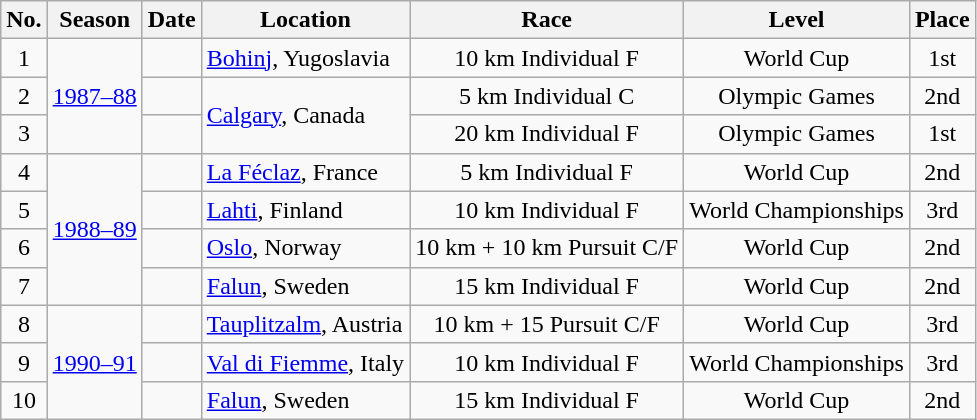<table class="wikitable sortable" style="text-align: center;">
<tr>
<th scope="col">No.</th>
<th scope="col">Season</th>
<th scope="col">Date</th>
<th scope="col">Location</th>
<th scope="col">Race</th>
<th scope="col">Level</th>
<th scope="col">Place</th>
</tr>
<tr>
<td>1</td>
<td rowspan="3"><a href='#'>1987–88</a></td>
<td style="text-align: right;"></td>
<td style="text-align: left;"> <a href='#'>Bohinj</a>, Yugoslavia</td>
<td>10 km Individual F</td>
<td>World Cup</td>
<td>1st</td>
</tr>
<tr>
<td>2</td>
<td style="text-align: right;"></td>
<td rowspan=2 align=left> <a href='#'>Calgary</a>, Canada</td>
<td>5 km Individual C</td>
<td>Olympic Games</td>
<td>2nd</td>
</tr>
<tr>
<td>3</td>
<td style="text-align: right;"></td>
<td>20 km Individual F</td>
<td>Olympic Games</td>
<td>1st</td>
</tr>
<tr>
<td>4</td>
<td rowspan="4"><a href='#'>1988–89</a></td>
<td style="text-align: right;"></td>
<td style="text-align: left;"> <a href='#'>La Féclaz</a>, France</td>
<td>5 km Individual F</td>
<td>World Cup</td>
<td>2nd</td>
</tr>
<tr>
<td>5</td>
<td style="text-align: right;"></td>
<td style="text-align: left;"> <a href='#'>Lahti</a>, Finland</td>
<td>10 km Individual F</td>
<td>World Championships</td>
<td>3rd</td>
</tr>
<tr>
<td>6</td>
<td style="text-align: right;"></td>
<td style="text-align: left;"> <a href='#'>Oslo</a>, Norway</td>
<td>10 km + 10 km Pursuit C/F</td>
<td>World Cup</td>
<td>2nd</td>
</tr>
<tr>
<td>7</td>
<td style="text-align: right;"></td>
<td style="text-align: left;"> <a href='#'>Falun</a>, Sweden</td>
<td>15 km Individual F</td>
<td>World Cup</td>
<td>2nd</td>
</tr>
<tr>
<td>8</td>
<td rowspan="3"><a href='#'>1990–91</a></td>
<td style="text-align: right;"></td>
<td style="text-align: left;"> <a href='#'>Tauplitzalm</a>, Austria</td>
<td>10 km + 15 Pursuit C/F</td>
<td>World Cup</td>
<td>3rd</td>
</tr>
<tr>
<td>9</td>
<td style="text-align: right;"></td>
<td style="text-align: left;"> <a href='#'>Val di Fiemme</a>, Italy</td>
<td>10 km Individual F</td>
<td>World Championships</td>
<td>3rd</td>
</tr>
<tr>
<td>10</td>
<td style="text-align: right;"></td>
<td style="text-align: left;"> <a href='#'>Falun</a>, Sweden</td>
<td>15 km Individual F</td>
<td>World Cup</td>
<td>2nd</td>
</tr>
</table>
